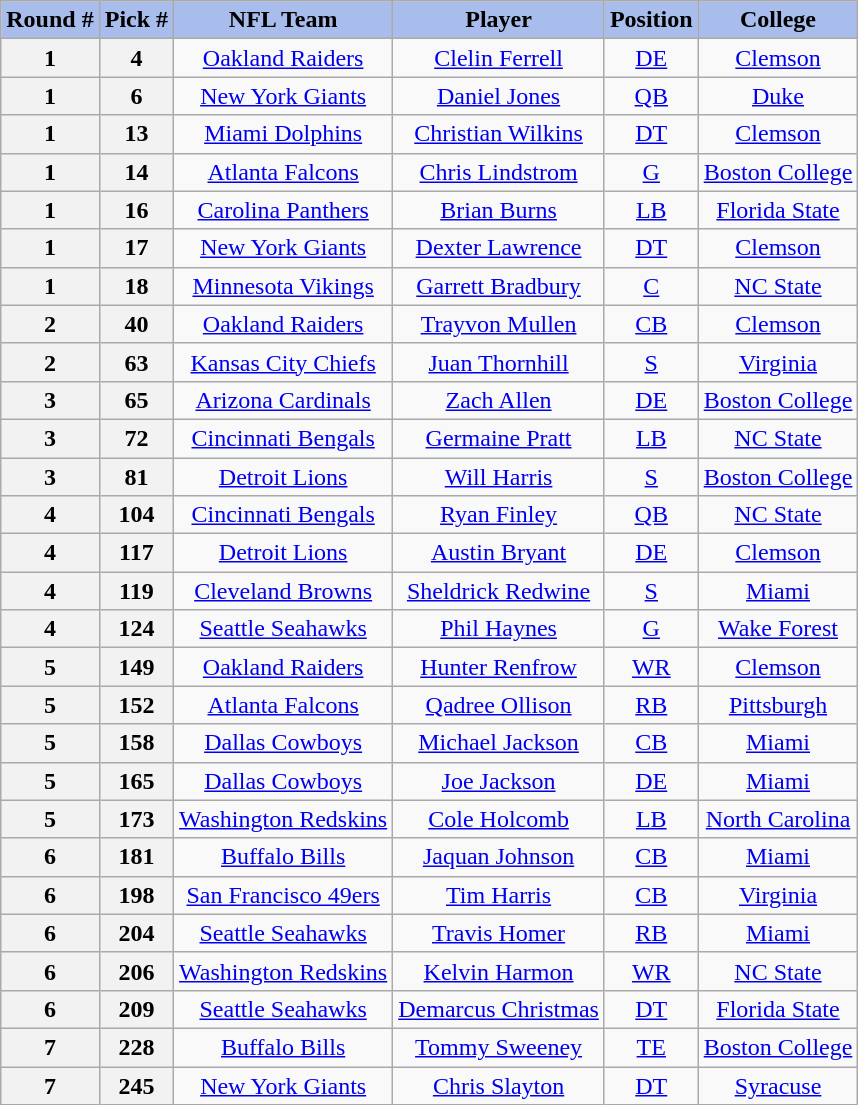<table class="wikitable sortable" border="1" style="text-align: center;">
<tr>
<th style="background:#A8BDEC;">Round #</th>
<th style="background:#A8BDEC;">Pick #</th>
<th style="background:#A8BDEC;">NFL Team</th>
<th style="background:#A8BDEC;">Player</th>
<th style="background:#A8BDEC;">Position</th>
<th style="background:#A8BDEC;">College</th>
</tr>
<tr>
<th>1</th>
<th>4</th>
<td><a href='#'>Oakland Raiders</a></td>
<td><a href='#'>Clelin Ferrell</a></td>
<td><a href='#'>DE</a></td>
<td><a href='#'>Clemson</a></td>
</tr>
<tr>
<th>1</th>
<th>6</th>
<td><a href='#'>New York Giants</a></td>
<td><a href='#'>Daniel Jones</a></td>
<td><a href='#'>QB</a></td>
<td><a href='#'>Duke</a></td>
</tr>
<tr>
<th>1</th>
<th>13</th>
<td><a href='#'>Miami Dolphins</a></td>
<td><a href='#'>Christian Wilkins</a></td>
<td><a href='#'>DT</a></td>
<td><a href='#'>Clemson</a></td>
</tr>
<tr>
<th>1</th>
<th>14</th>
<td><a href='#'>Atlanta Falcons</a></td>
<td><a href='#'>Chris Lindstrom</a></td>
<td><a href='#'>G</a></td>
<td><a href='#'>Boston College</a></td>
</tr>
<tr>
<th>1</th>
<th>16</th>
<td><a href='#'>Carolina Panthers</a></td>
<td><a href='#'>Brian Burns</a></td>
<td><a href='#'>LB</a></td>
<td><a href='#'>Florida State</a></td>
</tr>
<tr>
<th>1</th>
<th>17</th>
<td><a href='#'>New York Giants</a></td>
<td><a href='#'>Dexter Lawrence</a></td>
<td><a href='#'>DT</a></td>
<td><a href='#'>Clemson</a></td>
</tr>
<tr>
<th>1</th>
<th>18</th>
<td><a href='#'>Minnesota Vikings</a></td>
<td><a href='#'>Garrett Bradbury</a></td>
<td><a href='#'>C</a></td>
<td><a href='#'>NC State</a></td>
</tr>
<tr>
<th>2</th>
<th>40</th>
<td><a href='#'>Oakland Raiders</a></td>
<td><a href='#'>Trayvon Mullen</a></td>
<td><a href='#'>CB</a></td>
<td><a href='#'>Clemson</a></td>
</tr>
<tr>
<th>2</th>
<th>63</th>
<td><a href='#'>Kansas City Chiefs</a></td>
<td><a href='#'>Juan Thornhill</a></td>
<td><a href='#'>S</a></td>
<td><a href='#'>Virginia</a></td>
</tr>
<tr>
<th>3</th>
<th>65</th>
<td><a href='#'>Arizona Cardinals</a></td>
<td><a href='#'>Zach Allen</a></td>
<td><a href='#'>DE</a></td>
<td><a href='#'>Boston College</a></td>
</tr>
<tr>
<th>3</th>
<th>72</th>
<td><a href='#'>Cincinnati Bengals</a></td>
<td><a href='#'>Germaine Pratt</a></td>
<td><a href='#'>LB</a></td>
<td><a href='#'>NC State</a></td>
</tr>
<tr>
<th>3</th>
<th>81</th>
<td><a href='#'>Detroit Lions</a></td>
<td><a href='#'>Will Harris</a></td>
<td><a href='#'>S</a></td>
<td><a href='#'>Boston College</a></td>
</tr>
<tr>
<th>4</th>
<th>104</th>
<td><a href='#'>Cincinnati Bengals</a></td>
<td><a href='#'>Ryan Finley</a></td>
<td><a href='#'>QB</a></td>
<td><a href='#'>NC State</a></td>
</tr>
<tr>
<th>4</th>
<th>117</th>
<td><a href='#'>Detroit Lions</a></td>
<td><a href='#'>Austin Bryant</a></td>
<td><a href='#'>DE</a></td>
<td><a href='#'>Clemson</a></td>
</tr>
<tr>
<th>4</th>
<th>119</th>
<td><a href='#'>Cleveland Browns</a></td>
<td><a href='#'>Sheldrick Redwine</a></td>
<td><a href='#'>S</a></td>
<td><a href='#'>Miami</a></td>
</tr>
<tr>
<th>4</th>
<th>124</th>
<td><a href='#'>Seattle Seahawks</a></td>
<td><a href='#'>Phil Haynes</a></td>
<td><a href='#'>G</a></td>
<td><a href='#'>Wake Forest</a></td>
</tr>
<tr>
<th>5</th>
<th>149</th>
<td><a href='#'>Oakland Raiders</a></td>
<td><a href='#'>Hunter Renfrow</a></td>
<td><a href='#'>WR</a></td>
<td><a href='#'>Clemson</a></td>
</tr>
<tr>
<th>5</th>
<th>152</th>
<td><a href='#'>Atlanta Falcons</a></td>
<td><a href='#'>Qadree Ollison</a></td>
<td><a href='#'>RB</a></td>
<td><a href='#'>Pittsburgh</a></td>
</tr>
<tr>
<th>5</th>
<th>158</th>
<td><a href='#'>Dallas Cowboys</a></td>
<td><a href='#'>Michael Jackson</a></td>
<td><a href='#'>CB</a></td>
<td><a href='#'>Miami</a></td>
</tr>
<tr>
<th>5</th>
<th>165</th>
<td><a href='#'>Dallas Cowboys</a></td>
<td><a href='#'>Joe Jackson</a></td>
<td><a href='#'>DE</a></td>
<td><a href='#'>Miami</a></td>
</tr>
<tr>
<th>5</th>
<th>173</th>
<td><a href='#'>Washington Redskins</a></td>
<td><a href='#'>Cole Holcomb</a></td>
<td><a href='#'>LB</a></td>
<td><a href='#'>North Carolina</a></td>
</tr>
<tr>
<th>6</th>
<th>181</th>
<td><a href='#'>Buffalo Bills</a></td>
<td><a href='#'>Jaquan Johnson</a></td>
<td><a href='#'>CB</a></td>
<td><a href='#'>Miami</a></td>
</tr>
<tr>
<th>6</th>
<th>198</th>
<td><a href='#'>San Francisco 49ers</a></td>
<td><a href='#'>Tim Harris</a></td>
<td><a href='#'>CB</a></td>
<td><a href='#'>Virginia</a></td>
</tr>
<tr>
<th>6</th>
<th>204</th>
<td><a href='#'>Seattle Seahawks</a></td>
<td><a href='#'>Travis Homer</a></td>
<td><a href='#'>RB</a></td>
<td><a href='#'>Miami</a></td>
</tr>
<tr>
<th>6</th>
<th>206</th>
<td><a href='#'>Washington Redskins</a></td>
<td><a href='#'>Kelvin Harmon</a></td>
<td><a href='#'>WR</a></td>
<td><a href='#'>NC State</a></td>
</tr>
<tr>
<th>6</th>
<th>209</th>
<td><a href='#'>Seattle Seahawks</a></td>
<td><a href='#'>Demarcus Christmas</a></td>
<td><a href='#'>DT</a></td>
<td><a href='#'>Florida State</a></td>
</tr>
<tr>
<th>7</th>
<th>228</th>
<td><a href='#'>Buffalo Bills</a></td>
<td><a href='#'>Tommy Sweeney</a></td>
<td><a href='#'>TE</a></td>
<td><a href='#'>Boston College</a></td>
</tr>
<tr>
<th>7</th>
<th>245</th>
<td><a href='#'>New York Giants</a></td>
<td><a href='#'>Chris Slayton</a></td>
<td><a href='#'>DT</a></td>
<td><a href='#'>Syracuse</a></td>
</tr>
</table>
